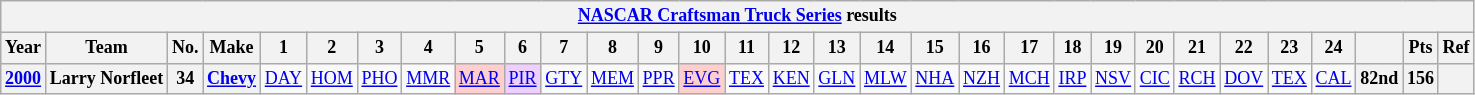<table class="wikitable" style="text-align:center; font-size:75%">
<tr>
<th colspan=45><a href='#'>NASCAR Craftsman Truck Series</a> results</th>
</tr>
<tr>
<th>Year</th>
<th>Team</th>
<th>No.</th>
<th>Make</th>
<th>1</th>
<th>2</th>
<th>3</th>
<th>4</th>
<th>5</th>
<th>6</th>
<th>7</th>
<th>8</th>
<th>9</th>
<th>10</th>
<th>11</th>
<th>12</th>
<th>13</th>
<th>14</th>
<th>15</th>
<th>16</th>
<th>17</th>
<th>18</th>
<th>19</th>
<th>20</th>
<th>21</th>
<th>22</th>
<th>23</th>
<th>24</th>
<th></th>
<th>Pts</th>
<th>Ref</th>
</tr>
<tr>
<th><a href='#'>2000</a></th>
<th>Larry Norfleet</th>
<th>34</th>
<th><a href='#'>Chevy</a></th>
<td><a href='#'>DAY</a></td>
<td><a href='#'>HOM</a></td>
<td><a href='#'>PHO</a></td>
<td><a href='#'>MMR</a></td>
<td style="background:#FFCFCF;"><a href='#'>MAR</a><br></td>
<td style="background:#EFCFFF;"><a href='#'>PIR</a><br></td>
<td><a href='#'>GTY</a></td>
<td><a href='#'>MEM</a></td>
<td><a href='#'>PPR</a></td>
<td style="background:#FFCFCF;"><a href='#'>EVG</a><br></td>
<td><a href='#'>TEX</a></td>
<td><a href='#'>KEN</a></td>
<td><a href='#'>GLN</a></td>
<td><a href='#'>MLW</a></td>
<td><a href='#'>NHA</a></td>
<td><a href='#'>NZH</a></td>
<td><a href='#'>MCH</a></td>
<td><a href='#'>IRP</a></td>
<td><a href='#'>NSV</a></td>
<td><a href='#'>CIC</a></td>
<td><a href='#'>RCH</a></td>
<td><a href='#'>DOV</a></td>
<td><a href='#'>TEX</a></td>
<td><a href='#'>CAL</a></td>
<th>82nd</th>
<th>156</th>
<th></th>
</tr>
</table>
